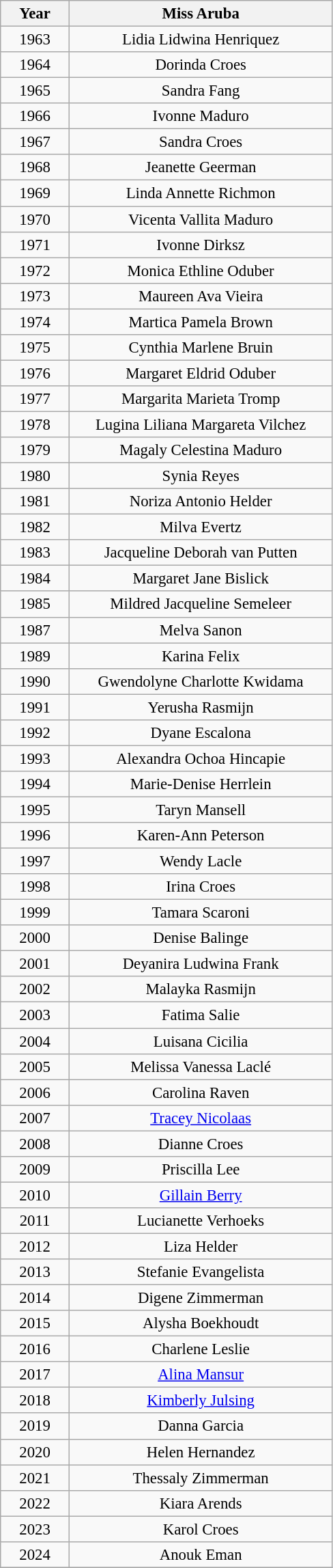<table class="wikitable sortable" style="font-size: 95%; text-align:center">
<tr>
<th width="60">Year</th>
<th width="250">Miss Aruba</th>
</tr>
<tr>
<td>1963</td>
<td>Lidia Lidwina Henriquez</td>
</tr>
<tr>
<td>1964</td>
<td>Dorinda Croes</td>
</tr>
<tr>
<td>1965</td>
<td>Sandra Fang</td>
</tr>
<tr>
<td>1966</td>
<td>Ivonne Maduro</td>
</tr>
<tr>
<td>1967</td>
<td>Sandra Croes</td>
</tr>
<tr>
<td>1968</td>
<td>Jeanette Geerman</td>
</tr>
<tr>
<td>1969</td>
<td>Linda Annette Richmon</td>
</tr>
<tr>
<td>1970</td>
<td>Vicenta Vallita Maduro</td>
</tr>
<tr>
<td>1971</td>
<td>Ivonne Dirksz</td>
</tr>
<tr>
<td>1972</td>
<td>Monica Ethline Oduber</td>
</tr>
<tr>
<td>1973</td>
<td>Maureen Ava Vieira</td>
</tr>
<tr>
<td>1974</td>
<td>Martica Pamela Brown</td>
</tr>
<tr>
<td>1975</td>
<td>Cynthia Marlene Bruin</td>
</tr>
<tr>
<td>1976</td>
<td>Margaret Eldrid Oduber</td>
</tr>
<tr>
<td>1977</td>
<td>Margarita Marieta Tromp</td>
</tr>
<tr>
<td>1978</td>
<td>Lugina Liliana Margareta Vilchez</td>
</tr>
<tr>
<td>1979</td>
<td>Magaly Celestina Maduro</td>
</tr>
<tr>
<td>1980</td>
<td>Synia Reyes</td>
</tr>
<tr>
<td>1981</td>
<td>Noriza Antonio Helder</td>
</tr>
<tr>
<td>1982</td>
<td>Milva Evertz</td>
</tr>
<tr>
<td>1983</td>
<td>Jacqueline Deborah van Putten</td>
</tr>
<tr>
<td>1984</td>
<td>Margaret Jane Bislick</td>
</tr>
<tr>
<td>1985</td>
<td>Mildred Jacqueline Semeleer</td>
</tr>
<tr>
<td>1987</td>
<td>Melva Sanon</td>
</tr>
<tr>
<td>1989</td>
<td>Karina Felix</td>
</tr>
<tr>
<td>1990</td>
<td>Gwendolyne Charlotte Kwidama</td>
</tr>
<tr>
<td>1991</td>
<td>Yerusha Rasmijn</td>
</tr>
<tr>
<td>1992</td>
<td>Dyane Escalona</td>
</tr>
<tr>
<td>1993</td>
<td>Alexandra Ochoa Hincapie</td>
</tr>
<tr>
<td>1994</td>
<td>Marie-Denise Herrlein</td>
</tr>
<tr>
<td>1995</td>
<td>Taryn Mansell</td>
</tr>
<tr>
<td>1996</td>
<td>Karen-Ann Peterson</td>
</tr>
<tr>
<td>1997</td>
<td>Wendy Lacle</td>
</tr>
<tr>
<td>1998</td>
<td>Irina Croes</td>
</tr>
<tr>
<td>1999</td>
<td>Tamara Scaroni</td>
</tr>
<tr>
<td>2000</td>
<td>Denise Balinge</td>
</tr>
<tr>
<td>2001</td>
<td>Deyanira Ludwina Frank</td>
</tr>
<tr>
<td>2002</td>
<td>Malayka Rasmijn</td>
</tr>
<tr>
<td>2003</td>
<td>Fatima Salie</td>
</tr>
<tr>
<td>2004</td>
<td>Luisana Cicilia</td>
</tr>
<tr>
<td>2005</td>
<td>Melissa Vanessa Laclé</td>
</tr>
<tr>
<td>2006</td>
<td>Carolina Raven</td>
</tr>
<tr>
<td>2007</td>
<td><a href='#'>Tracey Nicolaas</a></td>
</tr>
<tr>
<td>2008</td>
<td>Dianne Croes</td>
</tr>
<tr>
<td>2009</td>
<td>Priscilla Lee</td>
</tr>
<tr>
<td>2010</td>
<td><a href='#'>Gillain Berry</a></td>
</tr>
<tr>
<td>2011</td>
<td>Lucianette Verhoeks</td>
</tr>
<tr>
<td>2012</td>
<td>Liza Helder</td>
</tr>
<tr>
<td>2013</td>
<td>Stefanie Evangelista</td>
</tr>
<tr>
<td>2014</td>
<td>Digene Zimmerman</td>
</tr>
<tr>
<td>2015</td>
<td>Alysha Boekhoudt</td>
</tr>
<tr>
<td>2016</td>
<td>Charlene Leslie</td>
</tr>
<tr>
<td>2017</td>
<td><a href='#'>Alina Mansur</a></td>
</tr>
<tr>
<td>2018</td>
<td><a href='#'>Kimberly Julsing</a></td>
</tr>
<tr>
<td>2019</td>
<td>Danna Garcia</td>
</tr>
<tr>
<td>2020</td>
<td>Helen Hernandez</td>
</tr>
<tr>
<td>2021</td>
<td>Thessaly Zimmerman</td>
</tr>
<tr>
<td>2022</td>
<td>Kiara Arends</td>
</tr>
<tr>
<td>2023</td>
<td>Karol Croes</td>
</tr>
<tr>
<td>2024</td>
<td>Anouk Eman</td>
</tr>
<tr>
</tr>
</table>
